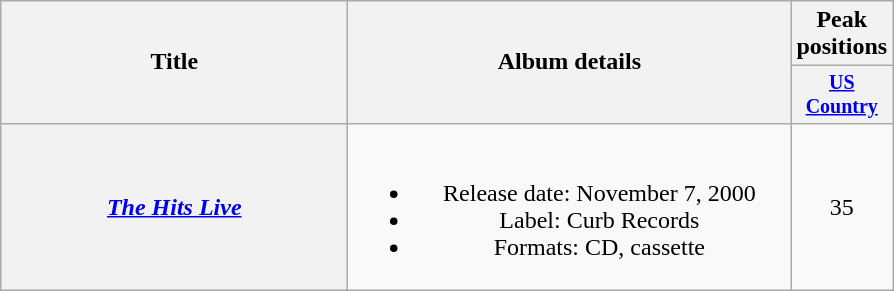<table class="wikitable plainrowheaders" style="text-align:center;">
<tr>
<th rowspan="2" style="width:14em;">Title</th>
<th rowspan="2" style="width:18em;">Album details</th>
<th>Peak positions</th>
</tr>
<tr style="font-size:smaller;">
<th width="40"><a href='#'>US Country</a><br></th>
</tr>
<tr>
<th scope="row"><em><a href='#'>The Hits Live</a></em></th>
<td><br><ul><li>Release date: November 7, 2000</li><li>Label: Curb Records</li><li>Formats: CD, cassette</li></ul></td>
<td>35</td>
</tr>
</table>
